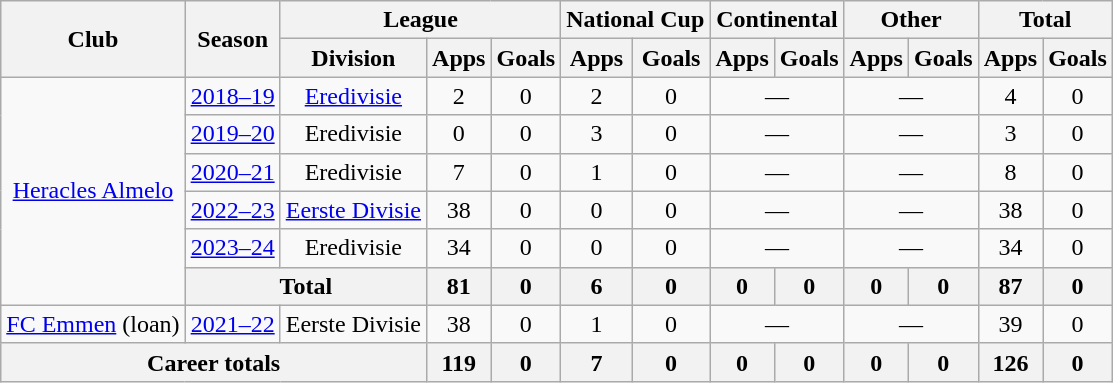<table class="wikitable" style="text-align:center">
<tr>
<th rowspan="2">Club</th>
<th rowspan="2">Season</th>
<th colspan="3">League</th>
<th colspan="2">National Cup</th>
<th colspan="2">Continental</th>
<th colspan="2">Other</th>
<th colspan="2">Total</th>
</tr>
<tr>
<th>Division</th>
<th>Apps</th>
<th>Goals</th>
<th>Apps</th>
<th>Goals</th>
<th>Apps</th>
<th>Goals</th>
<th>Apps</th>
<th>Goals</th>
<th>Apps</th>
<th>Goals</th>
</tr>
<tr>
<td rowspan="6"><a href='#'>Heracles Almelo</a></td>
<td><a href='#'>2018–19</a></td>
<td><a href='#'>Eredivisie</a></td>
<td>2</td>
<td>0</td>
<td>2</td>
<td>0</td>
<td colspan="2">—</td>
<td colspan="2">—</td>
<td>4</td>
<td>0</td>
</tr>
<tr>
<td><a href='#'>2019–20</a></td>
<td>Eredivisie</td>
<td>0</td>
<td>0</td>
<td>3</td>
<td>0</td>
<td colspan="2">—</td>
<td colspan="2">—</td>
<td>3</td>
<td>0</td>
</tr>
<tr>
<td><a href='#'>2020–21</a></td>
<td>Eredivisie</td>
<td>7</td>
<td>0</td>
<td>1</td>
<td>0</td>
<td colspan="2">—</td>
<td colspan="2">—</td>
<td>8</td>
<td>0</td>
</tr>
<tr>
<td><a href='#'>2022–23</a></td>
<td><a href='#'>Eerste Divisie</a></td>
<td>38</td>
<td>0</td>
<td>0</td>
<td>0</td>
<td colspan="2">—</td>
<td colspan="2">—</td>
<td>38</td>
<td>0</td>
</tr>
<tr>
<td><a href='#'>2023–24</a></td>
<td>Eredivisie</td>
<td>34</td>
<td>0</td>
<td>0</td>
<td>0</td>
<td colspan="2">—</td>
<td colspan="2">—</td>
<td>34</td>
<td>0</td>
</tr>
<tr>
<th colspan="2">Total</th>
<th>81</th>
<th>0</th>
<th>6</th>
<th>0</th>
<th>0</th>
<th>0</th>
<th>0</th>
<th>0</th>
<th>87</th>
<th>0</th>
</tr>
<tr>
<td><a href='#'>FC Emmen</a> (loan)</td>
<td><a href='#'>2021–22</a></td>
<td>Eerste Divisie</td>
<td>38</td>
<td>0</td>
<td>1</td>
<td>0</td>
<td colspan="2">—</td>
<td colspan="2">—</td>
<td>39</td>
<td>0</td>
</tr>
<tr>
<th colspan="3">Career totals</th>
<th>119</th>
<th>0</th>
<th>7</th>
<th>0</th>
<th>0</th>
<th>0</th>
<th>0</th>
<th>0</th>
<th>126</th>
<th>0</th>
</tr>
</table>
